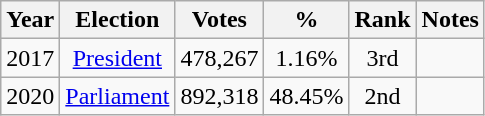<table class="wikitable" style="text-align:center;">
<tr>
<th>Year</th>
<th>Election</th>
<th>Votes</th>
<th>%</th>
<th>Rank</th>
<th>Notes</th>
</tr>
<tr>
<td>2017</td>
<td><a href='#'>President</a></td>
<td>478,267</td>
<td>1.16%</td>
<td>3rd</td>
<td></td>
</tr>
<tr>
<td>2020</td>
<td><a href='#'>Parliament</a></td>
<td>892,318</td>
<td>48.45%</td>
<td>2nd</td>
<td></td>
</tr>
</table>
